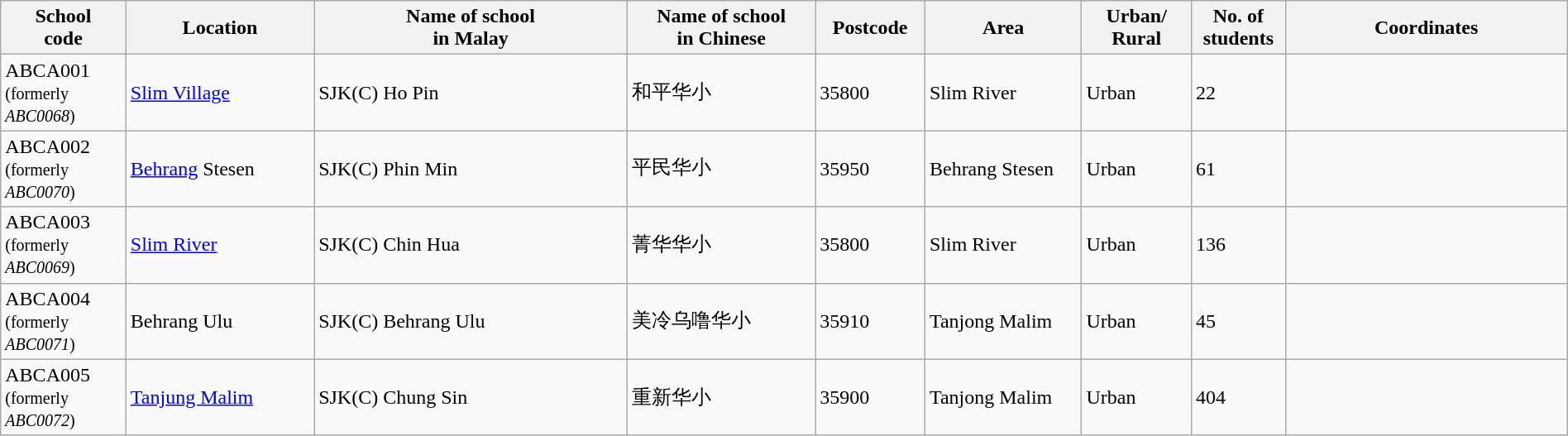<table class="wikitable sortable" style="width:100%">
<tr>
<th style="width:8%">School<br>code</th>
<th style="width:12%">Location</th>
<th style="width:20%">Name of school<br>in Malay</th>
<th style="width:12%">Name of school<br>in Chinese</th>
<th style="width:7%">Postcode</th>
<th style="width:10%">Area</th>
<th style="width:7%">Urban/<br>Rural</th>
<th style="width:6%">No. of<br>students</th>
<th style="width:18% white-space: nowrap;">Coordinates</th>
</tr>
<tr>
<td>ABCA001<br><small>(formerly <em>ABC0068</em>)</small></td>
<td><a href='#'>Slim Village</a></td>
<td>SJK(C) Ho Pin</td>
<td>和平华小</td>
<td>35800</td>
<td>Slim River</td>
<td>Urban</td>
<td>22</td>
<td></td>
</tr>
<tr>
<td>ABCA002<br><small>(formerly <em>ABC0070</em>)</small></td>
<td><a href='#'>Behrang</a> Stesen</td>
<td>SJK(C) Phin Min</td>
<td>平民华小</td>
<td>35950</td>
<td>Behrang Stesen</td>
<td>Urban</td>
<td>61</td>
<td></td>
</tr>
<tr>
<td>ABCA003<br><small>(formerly <em>ABC0069</em>)</small></td>
<td><a href='#'>Slim River</a></td>
<td>SJK(C) Chin Hua</td>
<td>菁华华小</td>
<td>35800</td>
<td>Slim River</td>
<td>Urban</td>
<td>136</td>
<td></td>
</tr>
<tr>
<td>ABCA004<br><small>(formerly <em>ABC0071</em>)</small></td>
<td>Behrang Ulu</td>
<td>SJK(C) Behrang Ulu</td>
<td>美冷乌噜华小</td>
<td>35910</td>
<td>Tanjong Malim</td>
<td>Urban</td>
<td>45</td>
<td></td>
</tr>
<tr>
<td>ABCA005<br><small>(formerly <em>ABC0072</em>)</small></td>
<td><a href='#'>Tanjung Malim</a></td>
<td>SJK(C) Chung Sin</td>
<td>重新华小</td>
<td>35900</td>
<td>Tanjong Malim</td>
<td>Urban</td>
<td>404</td>
<td></td>
</tr>
</table>
